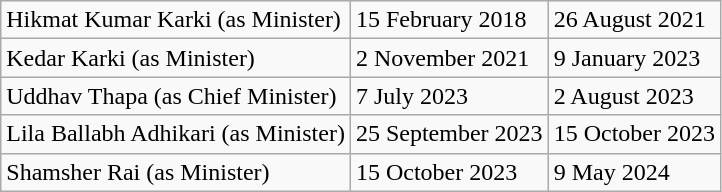<table class=wikitable>
<tr>
<td>Hikmat Kumar Karki (as Minister)</td>
<td>15 February 2018</td>
<td>26 August 2021</td>
</tr>
<tr>
<td>Kedar Karki (as Minister)</td>
<td>2 November 2021</td>
<td>9 January 2023</td>
</tr>
<tr>
<td>Uddhav Thapa (as Chief Minister)</td>
<td>7 July 2023</td>
<td>2 August 2023</td>
</tr>
<tr>
<td>Lila Ballabh Adhikari (as Minister)</td>
<td>25 September 2023</td>
<td>15 October 2023</td>
</tr>
<tr>
<td>Shamsher Rai (as Minister)</td>
<td>15 October 2023</td>
<td>9 May 2024</td>
</tr>
</table>
